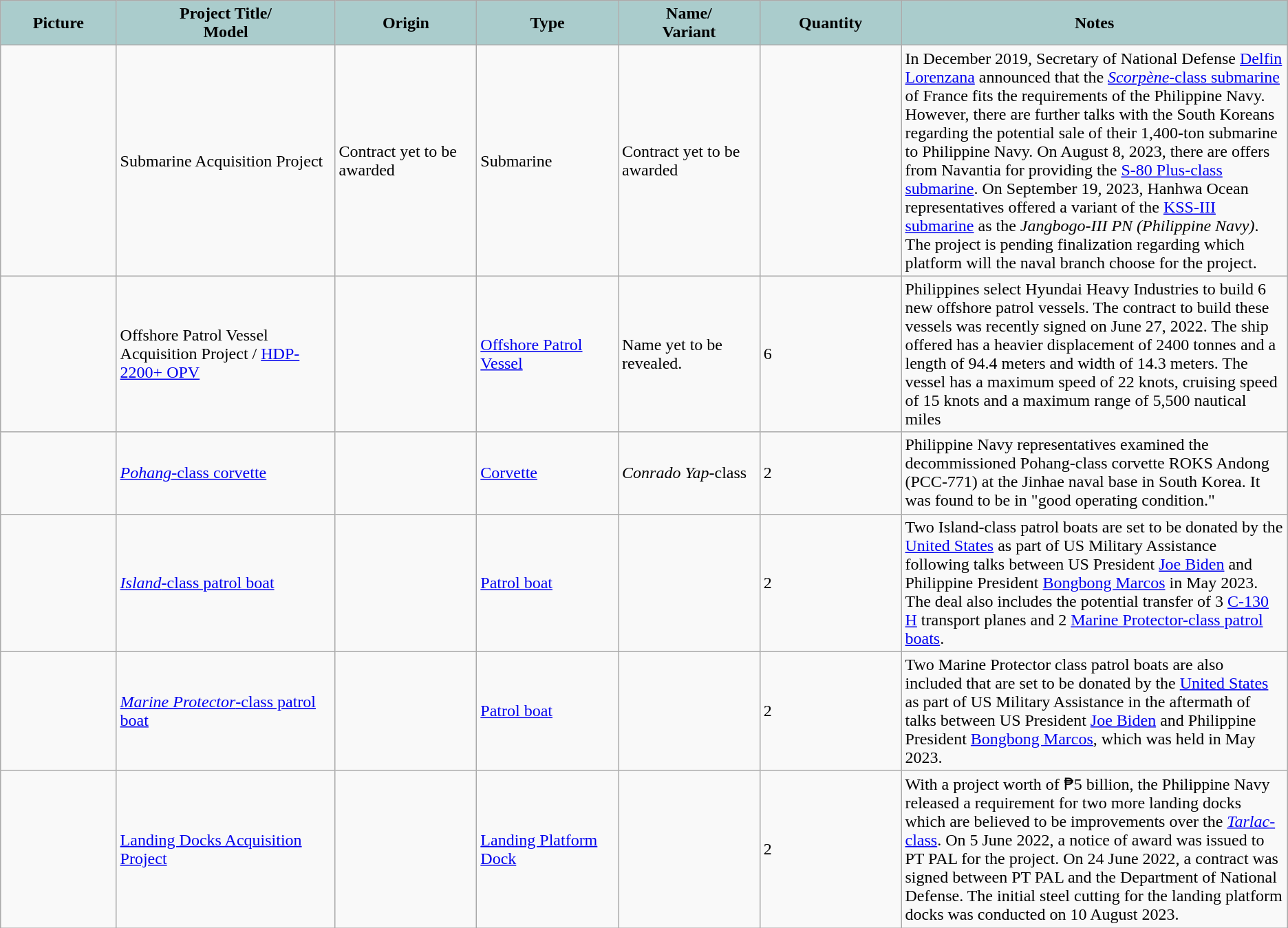<table class="wikitable">
<tr>
<th style="text-align: center; background:#acc; width:9%;">Picture</th>
<th style="text-align: center; background:#acc; width:17%;">Project Title/<br>Model</th>
<th style="text-align: center; background:#acc; width:11%;">Origin</th>
<th style="text-align: center; background:#acc; width:11%;">Type</th>
<th style="text-align: center; background:#acc; width:11%;">Name/<br>Variant</th>
<th style="text-align: center; background:#acc; width:11%;">Quantity</th>
<th style="text-align: center; background:#acc; width:30%;">Notes</th>
</tr>
<tr>
<td></td>
<td>Submarine Acquisition Project</td>
<td>Contract yet to be awarded</td>
<td>Submarine</td>
<td>Contract yet to be awarded</td>
<td></td>
<td>In December 2019, Secretary of National Defense <a href='#'>Delfin Lorenzana</a> announced that the <a href='#'><em>Scorpène</em>-class submarine</a> of France fits the requirements of the Philippine Navy. However, there are further talks with the South Koreans regarding the potential sale of their 1,400-ton submarine to Philippine Navy. On August 8, 2023, there are offers from Navantia for providing the <a href='#'>S-80 Plus-class submarine</a>. On September 19, 2023, Hanhwa Ocean representatives offered a variant of the <a href='#'>KSS-III submarine</a> as the <em>Jangbogo-III PN (Philippine Navy)</em>. The project is pending finalization regarding which platform will the naval branch choose for the project.</td>
</tr>
<tr>
<td></td>
<td>Offshore Patrol Vessel Acquisition Project / <a href='#'>HDP-2200+ OPV</a></td>
<td></td>
<td><a href='#'>Offshore Patrol Vessel</a></td>
<td>Name yet to be revealed.</td>
<td>6</td>
<td>Philippines select Hyundai Heavy Industries to build 6 new offshore patrol vessels. The contract to build these vessels was recently signed on June 27, 2022. The ship offered has a heavier displacement of 2400 tonnes and a length of 94.4 meters and width of 14.3 meters. The vessel has a maximum speed of 22 knots, cruising speed of 15 knots and a maximum range of 5,500 nautical miles</td>
</tr>
<tr>
<td></td>
<td><a href='#'><em>Pohang</em>-class corvette</a></td>
<td></td>
<td><a href='#'>Corvette</a></td>
<td><em>Conrado Yap</em>-class</td>
<td>2</td>
<td>Philippine Navy representatives examined the decommissioned Pohang-class corvette ROKS Andong (PCC-771) at the Jinhae naval base in South Korea. It was found to be in "good operating condition."</td>
</tr>
<tr>
<td></td>
<td><a href='#'><em>Island</em>-class patrol boat</a></td>
<td></td>
<td><a href='#'>Patrol boat</a></td>
<td></td>
<td>2</td>
<td>Two Island-class patrol boats are set to be donated by the <a href='#'>United States</a> as part of US Military Assistance following talks between US President <a href='#'>Joe Biden</a> and Philippine President <a href='#'>Bongbong Marcos</a> in May 2023. The deal also includes the potential transfer of 3 <a href='#'>C-130 H</a> transport planes and 2 <a href='#'>Marine Protector-class patrol boats</a>.</td>
</tr>
<tr>
<td></td>
<td><a href='#'><em>Marine Protector</em>-class patrol boat</a></td>
<td></td>
<td><a href='#'>Patrol boat</a></td>
<td></td>
<td>2</td>
<td>Two Marine Protector class patrol boats are also included that are set to be donated by the <a href='#'>United States</a> as part of US Military Assistance in the aftermath of talks between US President <a href='#'>Joe Biden</a> and Philippine President <a href='#'>Bongbong Marcos</a>, which was held in May 2023.</td>
</tr>
<tr>
<td></td>
<td><a href='#'>Landing Docks Acquisition Project</a></td>
<td></td>
<td><a href='#'>Landing Platform Dock</a></td>
<td></td>
<td>2</td>
<td>With a project worth of ₱5 billion, the Philippine Navy released a requirement for two more landing docks which are believed to be improvements over the <a href='#'><em>Tarlac</em>-class</a>. On 5 June 2022, a notice of award was issued to PT PAL for the project. On 24 June 2022, a contract was signed between PT PAL and the Department of National Defense. The initial steel cutting for the landing platform docks was conducted on 10 August 2023.</td>
</tr>
</table>
